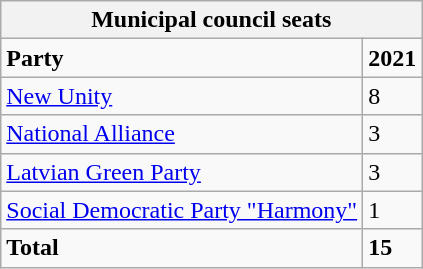<table class="wikitable">
<tr>
<th colspan="16"><strong>Municipal council seats</strong></th>
</tr>
<tr>
<td><strong>Party</strong></td>
<td><strong>2021</strong></td>
</tr>
<tr>
<td><a href='#'>New Unity</a></td>
<td>8</td>
</tr>
<tr>
<td><a href='#'>National Alliance</a></td>
<td>3</td>
</tr>
<tr>
<td><a href='#'>Latvian Green Party</a></td>
<td>3</td>
</tr>
<tr>
<td><a href='#'>Social Democratic Party "Harmony"</a></td>
<td>1</td>
</tr>
<tr>
<td><strong>Total</strong></td>
<td><strong>15</strong></td>
</tr>
</table>
